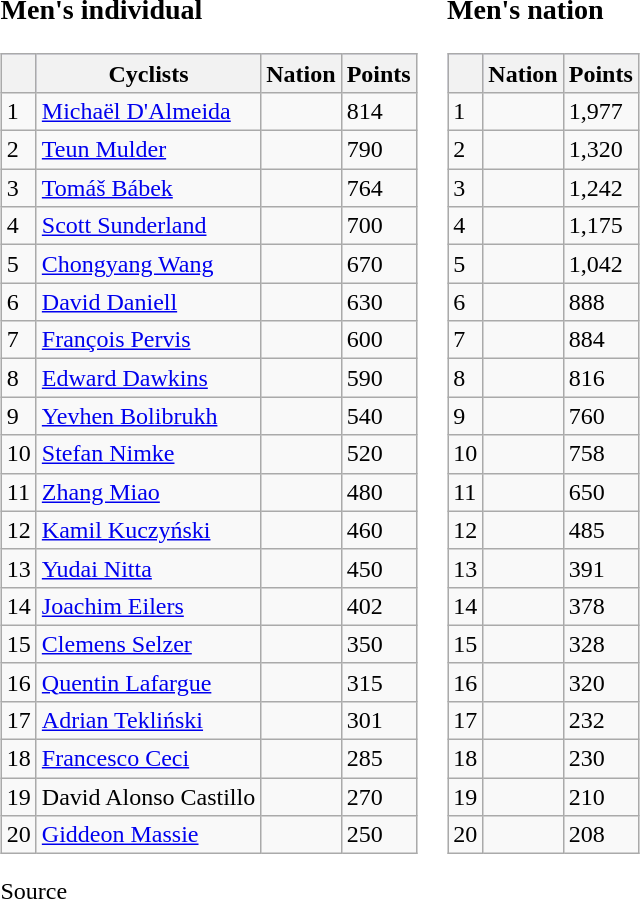<table class="vatop">
<tr valign="top">
<td><br><h3>Men's individual</h3><table class="wikitable sortable">
<tr style=background:#ccccff;>
<th></th>
<th>Cyclists</th>
<th>Nation</th>
<th>Points</th>
</tr>
<tr>
<td>1</td>
<td><a href='#'>Michaël D'Almeida</a></td>
<td></td>
<td>814</td>
</tr>
<tr>
<td>2</td>
<td><a href='#'>Teun Mulder</a></td>
<td></td>
<td>790</td>
</tr>
<tr>
<td>3</td>
<td><a href='#'>Tomáš Bábek</a></td>
<td></td>
<td>764</td>
</tr>
<tr>
<td>4</td>
<td><a href='#'>Scott Sunderland</a></td>
<td></td>
<td>700</td>
</tr>
<tr>
<td>5</td>
<td><a href='#'>Chongyang Wang</a></td>
<td></td>
<td>670</td>
</tr>
<tr>
<td>6</td>
<td><a href='#'>David Daniell</a></td>
<td></td>
<td>630</td>
</tr>
<tr>
<td>7</td>
<td><a href='#'>François Pervis</a></td>
<td></td>
<td>600</td>
</tr>
<tr>
<td>8</td>
<td><a href='#'>Edward Dawkins</a></td>
<td></td>
<td>590</td>
</tr>
<tr>
<td>9</td>
<td><a href='#'>Yevhen Bolibrukh</a></td>
<td></td>
<td>540</td>
</tr>
<tr>
<td>10</td>
<td><a href='#'>Stefan Nimke</a></td>
<td></td>
<td>520</td>
</tr>
<tr>
<td>11</td>
<td><a href='#'>Zhang Miao</a></td>
<td></td>
<td>480</td>
</tr>
<tr>
<td>12</td>
<td><a href='#'>Kamil Kuczyński</a></td>
<td></td>
<td>460</td>
</tr>
<tr>
<td>13</td>
<td><a href='#'>Yudai Nitta</a></td>
<td></td>
<td>450</td>
</tr>
<tr>
<td>14</td>
<td><a href='#'>Joachim Eilers</a></td>
<td></td>
<td>402</td>
</tr>
<tr>
<td>15</td>
<td><a href='#'>Clemens Selzer</a></td>
<td></td>
<td>350</td>
</tr>
<tr>
<td>16</td>
<td><a href='#'>Quentin Lafargue</a></td>
<td></td>
<td>315</td>
</tr>
<tr>
<td>17</td>
<td><a href='#'>Adrian Tekliński</a></td>
<td></td>
<td>301</td>
</tr>
<tr>
<td>18</td>
<td><a href='#'>Francesco Ceci</a></td>
<td></td>
<td>285</td>
</tr>
<tr>
<td>19</td>
<td>David Alonso Castillo</td>
<td></td>
<td>270</td>
</tr>
<tr>
<td>20</td>
<td><a href='#'>Giddeon Massie</a></td>
<td></td>
<td>250</td>
</tr>
</table>
Source</td>
<td><br><h3>Men's nation</h3><table class="wikitable sortable">
<tr style=background:#ccccff;>
<th></th>
<th>Nation</th>
<th>Points</th>
</tr>
<tr>
<td>1</td>
<td></td>
<td>1,977</td>
</tr>
<tr>
<td>2</td>
<td></td>
<td>1,320</td>
</tr>
<tr>
<td>3</td>
<td></td>
<td>1,242</td>
</tr>
<tr>
<td>4</td>
<td></td>
<td>1,175</td>
</tr>
<tr>
<td>5</td>
<td></td>
<td>1,042</td>
</tr>
<tr>
<td>6</td>
<td></td>
<td>888</td>
</tr>
<tr>
<td>7</td>
<td></td>
<td>884</td>
</tr>
<tr>
<td>8</td>
<td></td>
<td>816</td>
</tr>
<tr>
<td>9</td>
<td></td>
<td>760</td>
</tr>
<tr>
<td>10</td>
<td></td>
<td>758</td>
</tr>
<tr>
<td>11</td>
<td></td>
<td>650</td>
</tr>
<tr>
<td>12</td>
<td></td>
<td>485</td>
</tr>
<tr>
<td>13</td>
<td></td>
<td>391</td>
</tr>
<tr>
<td>14</td>
<td></td>
<td>378</td>
</tr>
<tr>
<td>15</td>
<td></td>
<td>328</td>
</tr>
<tr>
<td>16</td>
<td></td>
<td>320</td>
</tr>
<tr>
<td>17</td>
<td></td>
<td>232</td>
</tr>
<tr>
<td>18</td>
<td></td>
<td>230</td>
</tr>
<tr>
<td>19</td>
<td></td>
<td>210</td>
</tr>
<tr>
<td>20</td>
<td></td>
<td>208</td>
</tr>
</table>
</td>
</tr>
</table>
